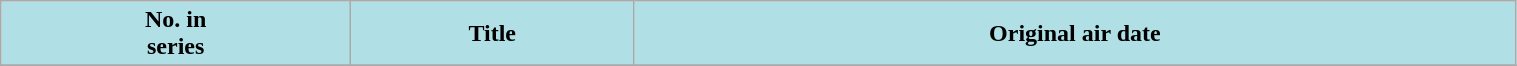<table class="wikitable plainrowheaders" style="width:80%">
<tr style="color:black">
<th style="background: #B0E0E6;">No. in<br>series</th>
<th style="background: #B0E0E6;">Title</th>
<th style="background: #B0E0E6;">Original air date</th>
</tr>
<tr>
</tr>
</table>
